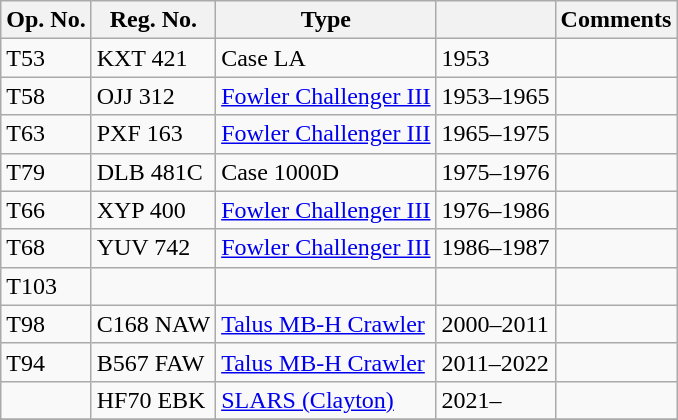<table class="wikitable">
<tr>
<th>Op. No.</th>
<th>Reg. No.</th>
<th>Type</th>
<th></th>
<th>Comments</th>
</tr>
<tr>
<td>T53</td>
<td>KXT 421</td>
<td>Case LA</td>
<td>1953</td>
<td></td>
</tr>
<tr>
<td>T58</td>
<td>OJJ 312</td>
<td><a href='#'>Fowler Challenger III</a></td>
<td>1953–1965</td>
<td></td>
</tr>
<tr>
<td>T63</td>
<td>PXF 163</td>
<td><a href='#'>Fowler Challenger III</a></td>
<td>1965–1975</td>
<td></td>
</tr>
<tr>
<td>T79</td>
<td>DLB 481C</td>
<td>Case 1000D</td>
<td>1975–1976</td>
<td></td>
</tr>
<tr>
<td>T66</td>
<td>XYP 400</td>
<td><a href='#'>Fowler Challenger III</a></td>
<td>1976–1986</td>
<td></td>
</tr>
<tr>
<td>T68</td>
<td>YUV 742</td>
<td><a href='#'>Fowler Challenger III</a></td>
<td>1986–1987</td>
<td></td>
</tr>
<tr>
<td>T103</td>
<td></td>
<td></td>
<td></td>
<td></td>
</tr>
<tr>
<td>T98</td>
<td>C168 NAW</td>
<td><a href='#'>Talus MB-H Crawler</a></td>
<td>2000–2011</td>
<td></td>
</tr>
<tr>
<td>T94</td>
<td>B567 FAW</td>
<td><a href='#'>Talus MB-H Crawler</a></td>
<td>2011–2022</td>
<td></td>
</tr>
<tr>
<td></td>
<td>HF70 EBK</td>
<td><a href='#'>SLARS (Clayton)</a></td>
<td>2021–</td>
<td></td>
</tr>
<tr>
</tr>
</table>
